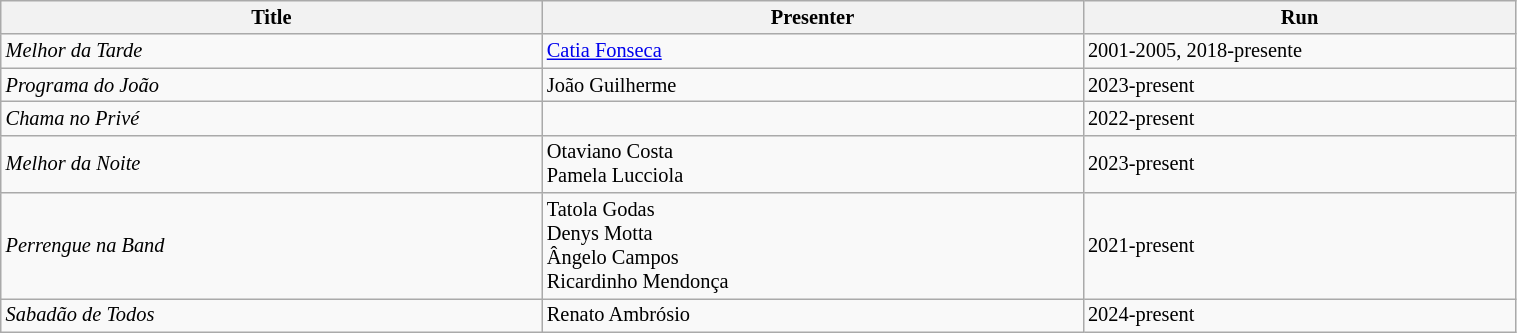<table class="wikitable sortable" style="width:80%; font-size:85%;">
<tr>
<th style="width:25%;">Title</th>
<th style="width:25%;">Presenter</th>
<th style="width:20%;">Run</th>
</tr>
<tr>
<td><em>Melhor da Tarde</em></td>
<td><a href='#'>Catia Fonseca</a></td>
<td>2001-2005, 2018-presente</td>
</tr>
<tr>
<td><em>Programa do João</em></td>
<td>João Guilherme</td>
<td>2023-present</td>
</tr>
<tr>
<td><em>Chama no Privé</em></td>
<td></td>
<td>2022-present</td>
</tr>
<tr>
<td><em>Melhor da Noite</em></td>
<td>Otaviano Costa <br> Pamela Lucciola</td>
<td>2023-present</td>
</tr>
<tr>
<td><em>Perrengue na Band</em></td>
<td>Tatola Godas <br> Denys Motta <br> Ângelo Campos <br> Ricardinho Mendonça</td>
<td>2021-present</td>
</tr>
<tr>
<td><em>Sabadão de Todos</em></td>
<td>Renato Ambrósio</td>
<td>2024-present</td>
</tr>
</table>
